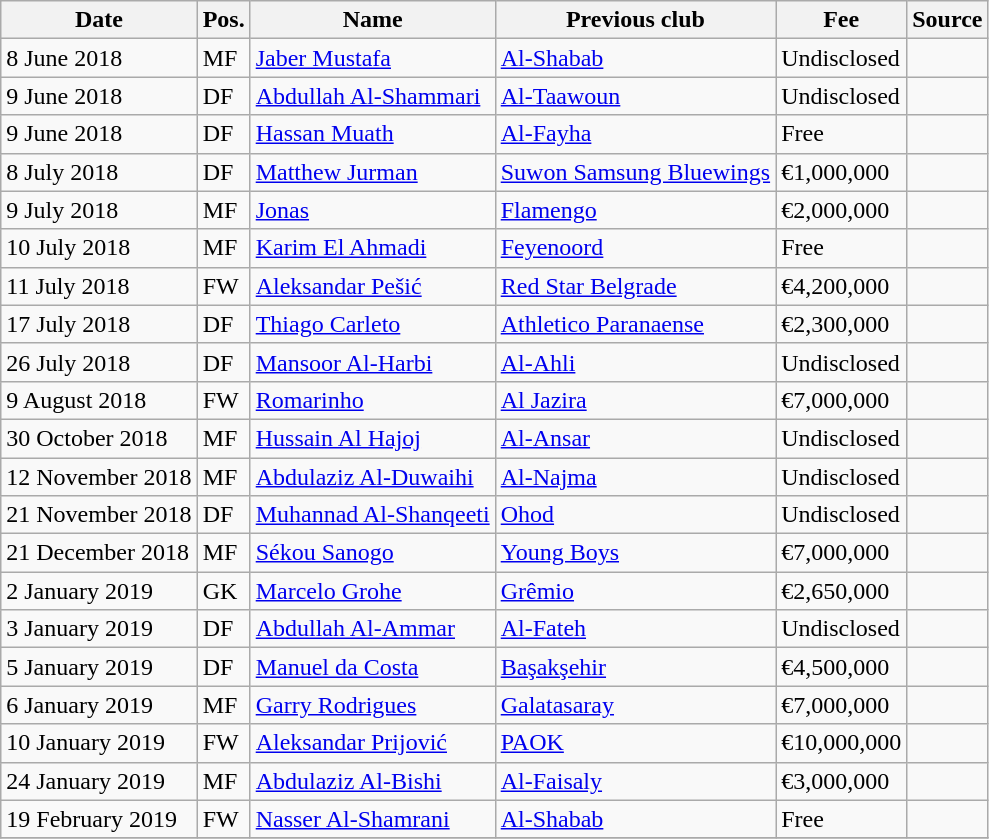<table class="wikitable" style="text-align:left">
<tr>
<th>Date</th>
<th>Pos.</th>
<th>Name</th>
<th>Previous club</th>
<th>Fee</th>
<th>Source</th>
</tr>
<tr>
<td>8 June 2018</td>
<td>MF</td>
<td> <a href='#'>Jaber Mustafa</a></td>
<td> <a href='#'>Al-Shabab</a></td>
<td>Undisclosed</td>
<td></td>
</tr>
<tr>
<td>9 June 2018</td>
<td>DF</td>
<td> <a href='#'>Abdullah Al-Shammari</a></td>
<td> <a href='#'>Al-Taawoun</a></td>
<td>Undisclosed</td>
<td></td>
</tr>
<tr>
<td>9 June 2018</td>
<td>DF</td>
<td> <a href='#'>Hassan Muath</a></td>
<td> <a href='#'>Al-Fayha</a></td>
<td>Free</td>
<td></td>
</tr>
<tr>
<td>8 July 2018</td>
<td>DF</td>
<td> <a href='#'>Matthew Jurman</a></td>
<td> <a href='#'>Suwon Samsung Bluewings</a></td>
<td>€1,000,000</td>
<td></td>
</tr>
<tr>
<td>9 July 2018</td>
<td>MF</td>
<td> <a href='#'>Jonas</a></td>
<td> <a href='#'>Flamengo</a></td>
<td>€2,000,000</td>
<td></td>
</tr>
<tr>
<td>10 July 2018</td>
<td>MF</td>
<td> <a href='#'>Karim El Ahmadi</a></td>
<td> <a href='#'>Feyenoord</a></td>
<td>Free</td>
<td></td>
</tr>
<tr>
<td>11 July 2018</td>
<td>FW</td>
<td> <a href='#'>Aleksandar Pešić</a></td>
<td> <a href='#'>Red Star Belgrade</a></td>
<td>€4,200,000</td>
<td></td>
</tr>
<tr>
<td>17 July 2018</td>
<td>DF</td>
<td> <a href='#'>Thiago Carleto</a></td>
<td> <a href='#'>Athletico Paranaense</a></td>
<td>€2,300,000</td>
<td></td>
</tr>
<tr>
<td>26 July 2018</td>
<td>DF</td>
<td> <a href='#'>Mansoor Al-Harbi</a></td>
<td> <a href='#'>Al-Ahli</a></td>
<td>Undisclosed</td>
<td></td>
</tr>
<tr>
<td>9 August 2018</td>
<td>FW</td>
<td> <a href='#'>Romarinho</a></td>
<td> <a href='#'>Al Jazira</a></td>
<td>€7,000,000</td>
<td></td>
</tr>
<tr>
<td>30 October 2018</td>
<td>MF</td>
<td> <a href='#'>Hussain Al Hajoj</a></td>
<td> <a href='#'>Al-Ansar</a></td>
<td>Undisclosed</td>
<td></td>
</tr>
<tr>
<td>12 November 2018</td>
<td>MF</td>
<td> <a href='#'>Abdulaziz Al-Duwaihi</a></td>
<td> <a href='#'>Al-Najma</a></td>
<td>Undisclosed</td>
<td></td>
</tr>
<tr>
<td>21 November 2018</td>
<td>DF</td>
<td> <a href='#'>Muhannad Al-Shanqeeti</a></td>
<td> <a href='#'>Ohod</a></td>
<td>Undisclosed</td>
<td></td>
</tr>
<tr>
<td>21 December 2018</td>
<td>MF</td>
<td> <a href='#'>Sékou Sanogo</a></td>
<td> <a href='#'>Young Boys</a></td>
<td>€7,000,000</td>
<td></td>
</tr>
<tr>
<td>2 January 2019</td>
<td>GK</td>
<td> <a href='#'>Marcelo Grohe</a></td>
<td> <a href='#'>Grêmio</a></td>
<td>€2,650,000</td>
<td></td>
</tr>
<tr>
<td>3 January 2019</td>
<td>DF</td>
<td> <a href='#'>Abdullah Al-Ammar</a></td>
<td> <a href='#'>Al-Fateh</a></td>
<td>Undisclosed</td>
<td></td>
</tr>
<tr>
<td>5 January 2019</td>
<td>DF</td>
<td> <a href='#'>Manuel da Costa</a></td>
<td> <a href='#'>Başakşehir</a></td>
<td>€4,500,000</td>
<td></td>
</tr>
<tr>
<td>6 January 2019</td>
<td>MF</td>
<td> <a href='#'>Garry Rodrigues</a></td>
<td> <a href='#'>Galatasaray</a></td>
<td>€7,000,000</td>
<td></td>
</tr>
<tr>
<td>10 January 2019</td>
<td>FW</td>
<td> <a href='#'>Aleksandar Prijović</a></td>
<td> <a href='#'>PAOK</a></td>
<td>€10,000,000</td>
<td></td>
</tr>
<tr>
<td>24 January 2019</td>
<td>MF</td>
<td> <a href='#'>Abdulaziz Al-Bishi</a></td>
<td> <a href='#'>Al-Faisaly</a></td>
<td>€3,000,000</td>
<td></td>
</tr>
<tr>
<td>19 February 2019</td>
<td>FW</td>
<td> <a href='#'>Nasser Al-Shamrani</a></td>
<td> <a href='#'>Al-Shabab</a></td>
<td>Free</td>
<td></td>
</tr>
<tr>
</tr>
</table>
